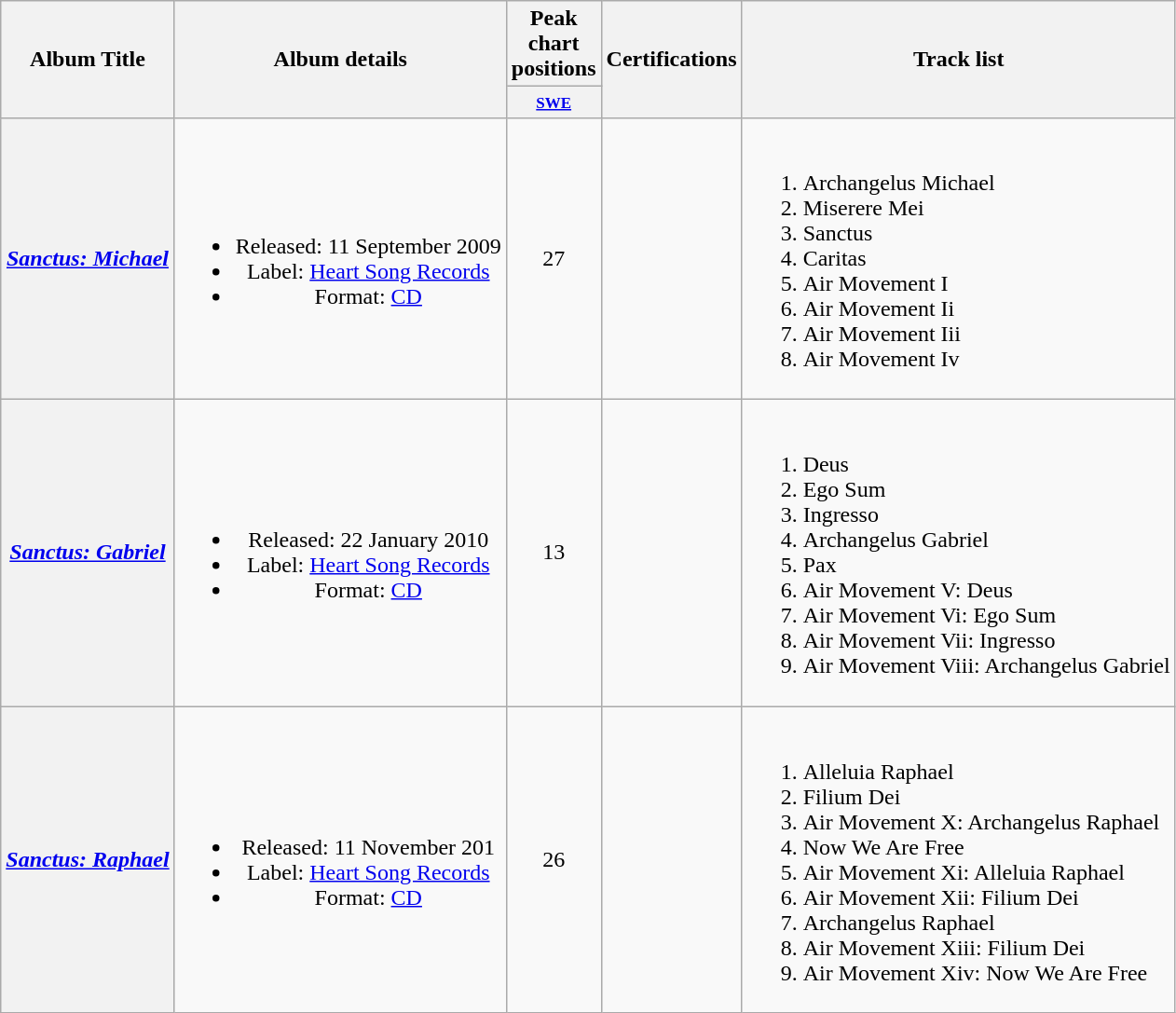<table class="wikitable plainrowheaders" style="text-align:center;">
<tr>
<th scope="col" rowspan="2">Album Title</th>
<th scope="col" rowspan="2">Album details</th>
<th scope="col" colspan="1">Peak chart positions</th>
<th scope="col" rowspan="2">Certifications</th>
<th scope="col" rowspan="2">Track list</th>
</tr>
<tr>
<th scope="col" style="width:3em;font-size:85%;"><small><a href='#'>SWE</a></small><br></th>
</tr>
<tr>
<th scope="row"><em><a href='#'>Sanctus: Michael</a></em></th>
<td><br><ul><li>Released: 11 September 2009</li><li>Label: <a href='#'>Heart Song Records</a></li><li>Format: <a href='#'>CD</a></li></ul></td>
<td style="text-align:center;">27</td>
<td align="left"></td>
<td align="left"><br><ol><li>Archangelus Michael</li><li>Miserere Mei</li><li>Sanctus</li><li>Caritas</li><li>Air Movement I</li><li>Air Movement Ii</li><li>Air Movement Iii</li><li>Air Movement Iv</li></ol></td>
</tr>
<tr>
<th scope="row"><em><a href='#'>Sanctus: Gabriel</a></em></th>
<td><br><ul><li>Released: 22 January 2010</li><li>Label: <a href='#'>Heart Song Records</a></li><li>Format: <a href='#'>CD</a></li></ul></td>
<td style="text-align:center;">13</td>
<td align="left"></td>
<td align="left"><br><ol><li>Deus</li><li>Ego Sum</li><li>Ingresso</li><li>Archangelus Gabriel</li><li>Pax</li><li>Air Movement V: Deus</li><li>Air Movement Vi: Ego Sum</li><li>Air Movement Vii: Ingresso</li><li>Air Movement Viii: Archangelus Gabriel</li></ol></td>
</tr>
<tr>
<th scope="row"><em><a href='#'>Sanctus: Raphael</a></em></th>
<td><br><ul><li>Released: 11 November 201</li><li>Label: <a href='#'>Heart Song Records</a></li><li>Format: <a href='#'>CD</a></li></ul></td>
<td style="text-align:center;">26</td>
<td align="left"></td>
<td align="left"><br><ol><li>Alleluia Raphael</li><li>Filium Dei</li><li>Air Movement X: Archangelus Raphael</li><li>Now We Are Free</li><li>Air Movement Xi: Alleluia Raphael</li><li>Air Movement Xii: Filium Dei</li><li>Archangelus Raphael</li><li>Air Movement Xiii: Filium Dei</li><li>Air Movement Xiv: Now We Are Free</li></ol></td>
</tr>
</table>
